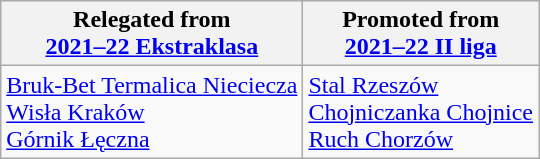<table class="wikitable">
<tr>
<th>Relegated from<br><a href='#'>2021–22 Ekstraklasa</a></th>
<th>Promoted from<br><a href='#'>2021–22 II liga</a></th>
</tr>
<tr>
<td> <a href='#'>Bruk-Bet Termalica Nieciecza</a><br> <a href='#'>Wisła Kraków</a><br> <a href='#'>Górnik Łęczna</a></td>
<td> <a href='#'>Stal Rzeszów</a><br> <a href='#'>Chojniczanka Chojnice</a><br> <a href='#'>Ruch Chorzów</a></td>
</tr>
</table>
